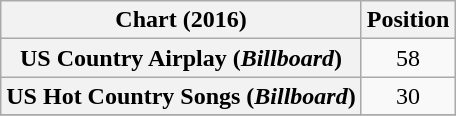<table class="wikitable sortable plainrowheaders" style="text-align:center">
<tr>
<th scope="col">Chart (2016)</th>
<th scope="col">Position</th>
</tr>
<tr>
<th scope="row">US Country Airplay (<em>Billboard</em>)</th>
<td>58</td>
</tr>
<tr>
<th scope="row">US Hot Country Songs (<em>Billboard</em>)</th>
<td>30</td>
</tr>
<tr>
</tr>
</table>
